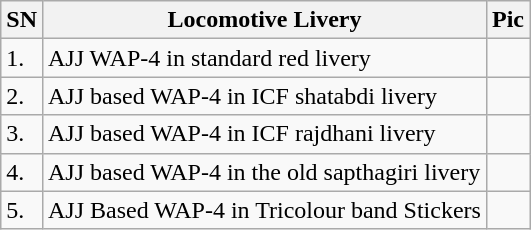<table class="wikitable">
<tr>
<th>SN</th>
<th>Locomotive Livery</th>
<th>Pic</th>
</tr>
<tr>
<td>1.</td>
<td>AJJ WAP-4 in standard red livery</td>
<td></td>
</tr>
<tr>
<td>2.</td>
<td>AJJ based WAP-4 in ICF shatabdi livery</td>
<td></td>
</tr>
<tr>
<td>3.</td>
<td>AJJ based WAP-4 in ICF rajdhani livery</td>
<td></td>
</tr>
<tr>
<td>4.</td>
<td>AJJ based WAP-4 in the old sapthagiri livery</td>
<td></td>
</tr>
<tr>
<td>5.</td>
<td>AJJ Based WAP-4 in Tricolour band Stickers</td>
<td></td>
</tr>
</table>
